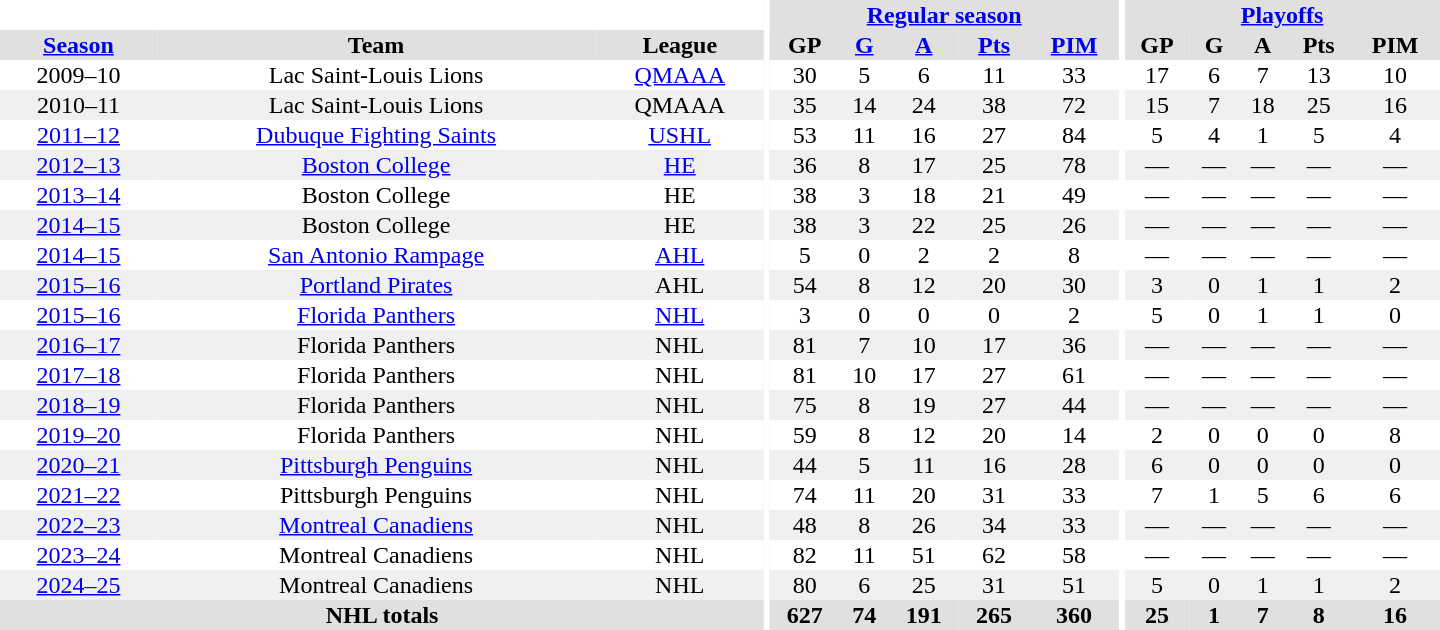<table border="0" cellpadding="1" cellspacing="0" style="text-align:center; width:60em;">
<tr bgcolor="#e0e0e0">
<th colspan="3" bgcolor="#ffffff"></th>
<th rowspan="99" bgcolor="#ffffff"></th>
<th colspan="5"><a href='#'>Regular season</a></th>
<th rowspan="99" bgcolor="#ffffff"></th>
<th colspan="5"><a href='#'>Playoffs</a></th>
</tr>
<tr bgcolor="#e0e0e0">
<th><a href='#'>Season</a></th>
<th>Team</th>
<th>League</th>
<th>GP</th>
<th><a href='#'>G</a></th>
<th><a href='#'>A</a></th>
<th><a href='#'>Pts</a></th>
<th><a href='#'>PIM</a></th>
<th>GP</th>
<th>G</th>
<th>A</th>
<th>Pts</th>
<th>PIM</th>
</tr>
<tr>
<td>2009–10</td>
<td>Lac Saint-Louis Lions</td>
<td><a href='#'>QMAAA</a></td>
<td>30</td>
<td>5</td>
<td>6</td>
<td>11</td>
<td>33</td>
<td>17</td>
<td>6</td>
<td>7</td>
<td>13</td>
<td>10</td>
</tr>
<tr bgcolor="#f0f0f0">
<td>2010–11</td>
<td>Lac Saint-Louis Lions</td>
<td>QMAAA</td>
<td>35</td>
<td>14</td>
<td>24</td>
<td>38</td>
<td>72</td>
<td>15</td>
<td>7</td>
<td>18</td>
<td>25</td>
<td>16</td>
</tr>
<tr>
<td><a href='#'>2011–12</a></td>
<td><a href='#'>Dubuque Fighting Saints</a></td>
<td><a href='#'>USHL</a></td>
<td>53</td>
<td>11</td>
<td>16</td>
<td>27</td>
<td>84</td>
<td>5</td>
<td>4</td>
<td>1</td>
<td>5</td>
<td>4</td>
</tr>
<tr bgcolor="#f0f0f0">
<td><a href='#'>2012–13</a></td>
<td><a href='#'>Boston College</a></td>
<td><a href='#'>HE</a></td>
<td>36</td>
<td>8</td>
<td>17</td>
<td>25</td>
<td>78</td>
<td>—</td>
<td>—</td>
<td>—</td>
<td>—</td>
<td>—</td>
</tr>
<tr>
<td><a href='#'>2013–14</a></td>
<td>Boston College</td>
<td>HE</td>
<td>38</td>
<td>3</td>
<td>18</td>
<td>21</td>
<td>49</td>
<td>—</td>
<td>—</td>
<td>—</td>
<td>—</td>
<td>—</td>
</tr>
<tr bgcolor="#f0f0f0">
<td><a href='#'>2014–15</a></td>
<td>Boston College</td>
<td>HE</td>
<td>38</td>
<td>3</td>
<td>22</td>
<td>25</td>
<td>26</td>
<td>—</td>
<td>—</td>
<td>—</td>
<td>—</td>
<td>—</td>
</tr>
<tr>
<td><a href='#'>2014–15</a></td>
<td><a href='#'>San Antonio Rampage</a></td>
<td><a href='#'>AHL</a></td>
<td>5</td>
<td>0</td>
<td>2</td>
<td>2</td>
<td>8</td>
<td>—</td>
<td>—</td>
<td>—</td>
<td>—</td>
<td>—</td>
</tr>
<tr bgcolor="#f0f0f0">
<td><a href='#'>2015–16</a></td>
<td><a href='#'>Portland Pirates</a></td>
<td>AHL</td>
<td>54</td>
<td>8</td>
<td>12</td>
<td>20</td>
<td>30</td>
<td>3</td>
<td>0</td>
<td>1</td>
<td>1</td>
<td>2</td>
</tr>
<tr>
<td><a href='#'>2015–16</a></td>
<td><a href='#'>Florida Panthers</a></td>
<td><a href='#'>NHL</a></td>
<td>3</td>
<td>0</td>
<td>0</td>
<td>0</td>
<td>2</td>
<td>5</td>
<td>0</td>
<td>1</td>
<td>1</td>
<td>0</td>
</tr>
<tr bgcolor="#f0f0f0">
<td><a href='#'>2016–17</a></td>
<td>Florida Panthers</td>
<td>NHL</td>
<td>81</td>
<td>7</td>
<td>10</td>
<td>17</td>
<td>36</td>
<td>—</td>
<td>—</td>
<td>—</td>
<td>—</td>
<td>—</td>
</tr>
<tr>
<td><a href='#'>2017–18</a></td>
<td>Florida Panthers</td>
<td>NHL</td>
<td>81</td>
<td>10</td>
<td>17</td>
<td>27</td>
<td>61</td>
<td>—</td>
<td>—</td>
<td>—</td>
<td>—</td>
<td>—</td>
</tr>
<tr bgcolor="#f0f0f0">
<td><a href='#'>2018–19</a></td>
<td>Florida Panthers</td>
<td>NHL</td>
<td>75</td>
<td>8</td>
<td>19</td>
<td>27</td>
<td>44</td>
<td>—</td>
<td>—</td>
<td>—</td>
<td>—</td>
<td>—</td>
</tr>
<tr>
<td><a href='#'>2019–20</a></td>
<td>Florida Panthers</td>
<td>NHL</td>
<td>59</td>
<td>8</td>
<td>12</td>
<td>20</td>
<td>14</td>
<td>2</td>
<td>0</td>
<td>0</td>
<td>0</td>
<td>8</td>
</tr>
<tr bgcolor="#f0f0f0">
<td><a href='#'>2020–21</a></td>
<td><a href='#'>Pittsburgh Penguins</a></td>
<td>NHL</td>
<td>44</td>
<td>5</td>
<td>11</td>
<td>16</td>
<td>28</td>
<td>6</td>
<td>0</td>
<td>0</td>
<td>0</td>
<td>0</td>
</tr>
<tr>
<td><a href='#'>2021–22</a></td>
<td>Pittsburgh Penguins</td>
<td>NHL</td>
<td>74</td>
<td>11</td>
<td>20</td>
<td>31</td>
<td>33</td>
<td>7</td>
<td>1</td>
<td>5</td>
<td>6</td>
<td>6</td>
</tr>
<tr bgcolor="#f0f0f0">
<td><a href='#'>2022–23</a></td>
<td><a href='#'>Montreal Canadiens</a></td>
<td>NHL</td>
<td>48</td>
<td>8</td>
<td>26</td>
<td>34</td>
<td>33</td>
<td>—</td>
<td>—</td>
<td>—</td>
<td>—</td>
<td>—</td>
</tr>
<tr>
<td><a href='#'>2023–24</a></td>
<td>Montreal Canadiens</td>
<td>NHL</td>
<td>82</td>
<td>11</td>
<td>51</td>
<td>62</td>
<td>58</td>
<td>—</td>
<td>—</td>
<td>—</td>
<td>—</td>
<td>—</td>
</tr>
<tr bgcolor="#f0f0f0">
<td><a href='#'>2024–25</a></td>
<td>Montreal Canadiens</td>
<td>NHL</td>
<td>80</td>
<td>6</td>
<td>25</td>
<td>31</td>
<td>51</td>
<td>5</td>
<td>0</td>
<td>1</td>
<td>1</td>
<td>2</td>
</tr>
<tr bgcolor="#e0e0e0">
<th colspan="3">NHL totals</th>
<th>627</th>
<th>74</th>
<th>191</th>
<th>265</th>
<th>360</th>
<th>25</th>
<th>1</th>
<th>7</th>
<th>8</th>
<th>16</th>
</tr>
</table>
